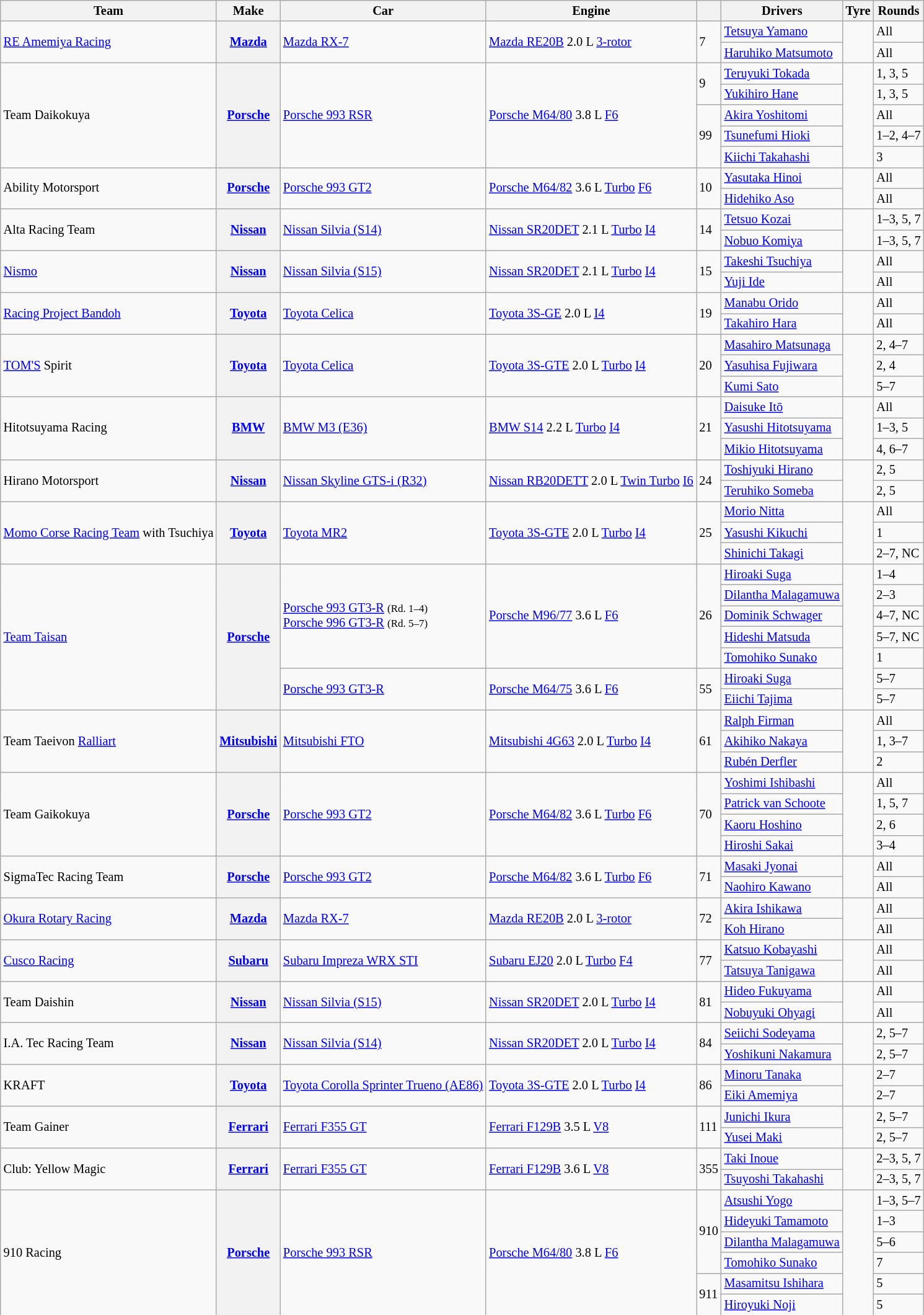<table class="wikitable" style="font-size: 85%;">
<tr>
<th>Team</th>
<th>Make</th>
<th>Car</th>
<th>Engine</th>
<th></th>
<th>Drivers</th>
<th>Tyre</th>
<th>Rounds</th>
</tr>
<tr>
<td rowspan=2><a href='#'>RE Amemiya Racing</a></td>
<th rowspan=2><a href='#'>Mazda</a></th>
<td rowspan=2><a href='#'>Mazda RX-7</a></td>
<td rowspan=2><a href='#'>Mazda RE20B</a> 2.0 L <a href='#'>3-rotor</a></td>
<td rowspan=2>7</td>
<td> <a href='#'>Tetsuya Yamano</a></td>
<td align="center" rowspan=2></td>
<td>All</td>
</tr>
<tr>
<td> <a href='#'>Haruhiko Matsumoto</a></td>
<td>All</td>
</tr>
<tr>
<td rowspan=5>Team Daikokuya</td>
<th rowspan=5><a href='#'>Porsche</a></th>
<td rowspan=5><a href='#'>Porsche 993 RSR</a></td>
<td rowspan=5><a href='#'>Porsche M64/80</a> 3.8 L <a href='#'>F6</a></td>
<td rowspan=2>9</td>
<td> <a href='#'>Teruyuki Tokada</a></td>
<td align="center" rowspan=5></td>
<td>1, 3, 5</td>
</tr>
<tr>
<td> <a href='#'>Yukihiro Hane</a></td>
<td>1, 3, 5</td>
</tr>
<tr>
<td rowspan=3>99</td>
<td> <a href='#'>Akira Yoshitomi</a></td>
<td>All</td>
</tr>
<tr>
<td> <a href='#'>Tsunefumi Hioki</a></td>
<td>1–2, 4–7</td>
</tr>
<tr>
<td> <a href='#'>Kiichi Takahashi</a></td>
<td>3</td>
</tr>
<tr>
<td rowspan=2>Ability Motorsport</td>
<th rowspan=2><a href='#'>Porsche</a></th>
<td rowspan=2><a href='#'>Porsche 993 GT2</a></td>
<td rowspan=2><a href='#'>Porsche M64/82</a> 3.6 L <a href='#'>Turbo</a> <a href='#'>F6</a></td>
<td rowspan=2>10</td>
<td> <a href='#'>Yasutaka Hinoi</a></td>
<td align="center" rowspan=2></td>
<td>All</td>
</tr>
<tr>
<td> <a href='#'>Hidehiko Aso</a></td>
<td>All</td>
</tr>
<tr>
<td rowspan=2>Alta Racing Team</td>
<th rowspan=2><a href='#'>Nissan</a></th>
<td rowspan=2><a href='#'>Nissan Silvia (S14)</a></td>
<td rowspan=2><a href='#'>Nissan SR20DET</a> 2.1 L <a href='#'>Turbo</a> <a href='#'>I4</a></td>
<td rowspan=2>14</td>
<td> <a href='#'>Tetsuo Kozai</a></td>
<td rowspan=2 align="center"></td>
<td>1–3, 5, 7</td>
</tr>
<tr>
<td> <a href='#'>Nobuo Komiya</a></td>
<td>1–3, 5, 7</td>
</tr>
<tr>
<td rowspan=2><a href='#'>Nismo</a></td>
<th rowspan=2><a href='#'>Nissan</a></th>
<td rowspan=2><a href='#'>Nissan Silvia (S15)</a></td>
<td rowspan=2><a href='#'>Nissan SR20DET</a> 2.1 L <a href='#'>Turbo</a> <a href='#'>I4</a></td>
<td rowspan=2>15</td>
<td> <a href='#'>Takeshi Tsuchiya</a></td>
<td rowspan=2 align="center"></td>
<td>All</td>
</tr>
<tr>
<td> <a href='#'>Yuji Ide</a></td>
<td>All</td>
</tr>
<tr>
<td rowspan=2><a href='#'>Racing Project Bandoh</a></td>
<th rowspan=2><a href='#'>Toyota</a></th>
<td rowspan=2><a href='#'>Toyota Celica</a></td>
<td rowspan=2><a href='#'>Toyota 3S-GE</a> 2.0 L <a href='#'>I4</a></td>
<td rowspan=2>19</td>
<td> <a href='#'>Manabu Orido</a></td>
<td rowspan=2 align="center"></td>
<td>All</td>
</tr>
<tr>
<td> <a href='#'>Takahiro Hara</a></td>
<td>All</td>
</tr>
<tr>
<td rowspan=3><a href='#'>TOM'S</a> Spirit</td>
<th rowspan=3><a href='#'>Toyota</a></th>
<td rowspan=3><a href='#'>Toyota Celica</a></td>
<td rowspan=3><a href='#'>Toyota 3S-GTE</a> 2.0 L <a href='#'>Turbo</a> <a href='#'>I4</a></td>
<td rowspan=3>20</td>
<td> <a href='#'>Masahiro Matsunaga</a></td>
<td rowspan=3 align="center"></td>
<td>2, 4–7</td>
</tr>
<tr>
<td> <a href='#'>Yasuhisa Fujiwara</a></td>
<td>2, 4</td>
</tr>
<tr>
<td> <a href='#'>Kumi Sato</a></td>
<td>5–7</td>
</tr>
<tr>
<td rowspan=3>Hitotsuyama Racing</td>
<th rowspan=3><a href='#'>BMW</a></th>
<td rowspan=3><a href='#'>BMW M3 (E36)</a></td>
<td rowspan=3><a href='#'>BMW S14</a> 2.2 L <a href='#'>Turbo</a> <a href='#'>I4</a></td>
<td rowspan=3>21</td>
<td> <a href='#'>Daisuke Itō</a></td>
<td rowspan=3 align="center"></td>
<td>All</td>
</tr>
<tr>
<td> <a href='#'>Yasushi Hitotsuyama</a></td>
<td>1–3, 5</td>
</tr>
<tr>
<td> <a href='#'>Mikio Hitotsuyama</a></td>
<td>4, 6–7</td>
</tr>
<tr>
<td rowspan=2>Hirano Motorsport</td>
<th rowspan=2><a href='#'>Nissan</a></th>
<td rowspan=2><a href='#'>Nissan Skyline GTS-i (R32)</a></td>
<td rowspan=2><a href='#'>Nissan RB20DETT</a> 2.0 L <a href='#'>Twin Turbo</a> <a href='#'>I6</a></td>
<td rowspan=2>24</td>
<td> <a href='#'>Toshiyuki Hirano</a></td>
<td rowspan=2 align="center"></td>
<td>2, 5</td>
</tr>
<tr>
<td> <a href='#'>Teruhiko Someba</a></td>
<td>2, 5</td>
</tr>
<tr>
<td rowspan=3><a href='#'>Momo Corse Racing Team</a> with Tsuchiya</td>
<th rowspan=3><a href='#'>Toyota</a></th>
<td rowspan=3><a href='#'>Toyota MR2</a></td>
<td rowspan=3><a href='#'>Toyota 3S-GTE</a> 2.0 L <a href='#'>Turbo</a> <a href='#'>I4</a></td>
<td rowspan=3>25</td>
<td> <a href='#'>Morio Nitta</a></td>
<td rowspan=3 align="center"></td>
<td>All</td>
</tr>
<tr>
<td> <a href='#'>Yasushi Kikuchi</a></td>
<td>1</td>
</tr>
<tr>
<td> <a href='#'>Shinichi Takagi</a></td>
<td>2–7, NC</td>
</tr>
<tr>
<td rowspan=7><a href='#'>Team Taisan</a></td>
<th rowspan=7><a href='#'>Porsche</a></th>
<td rowspan=5><a href='#'>Porsche 993 GT3-R</a> <small>(Rd. 1–4)</small><br><a href='#'>Porsche 996 GT3-R</a> <small>(Rd. 5–7)</small></td>
<td rowspan=5><a href='#'>Porsche M96/77</a> 3.6 L <a href='#'>F6</a></td>
<td rowspan=5>26</td>
<td> <a href='#'>Hiroaki Suga</a></td>
<td align="center" rowspan=7></td>
<td>1–4</td>
</tr>
<tr>
<td> <a href='#'>Dilantha Malagamuwa</a></td>
<td>2–3</td>
</tr>
<tr>
<td> <a href='#'>Dominik Schwager</a></td>
<td>4–7, NC</td>
</tr>
<tr>
<td> <a href='#'>Hideshi Matsuda</a></td>
<td>5–7, NC</td>
</tr>
<tr>
<td> <a href='#'>Tomohiko Sunako</a></td>
<td>1</td>
</tr>
<tr>
<td rowspan=2><a href='#'>Porsche 993 GT3-R</a></td>
<td rowspan=2><a href='#'>Porsche M64/75</a> 3.6 L <a href='#'>F6</a></td>
<td rowspan=2>55</td>
<td> <a href='#'>Hiroaki Suga</a></td>
<td>5–7</td>
</tr>
<tr>
<td> <a href='#'>Eiichi Tajima</a></td>
<td>5–7</td>
</tr>
<tr>
<td rowspan=3>Team Taeivon <a href='#'>Ralliart</a></td>
<th rowspan=3><a href='#'>Mitsubishi</a></th>
<td rowspan=3><a href='#'>Mitsubishi FTO</a></td>
<td rowspan=3><a href='#'>Mitsubishi 4G63</a> 2.0 L <a href='#'>Turbo</a> <a href='#'>I4</a></td>
<td rowspan=3>61</td>
<td> <a href='#'>Ralph Firman</a></td>
<td rowspan=3 align="center"></td>
<td>All</td>
</tr>
<tr>
<td> <a href='#'>Akihiko Nakaya</a></td>
<td>1, 3–7</td>
</tr>
<tr>
<td> <a href='#'>Rubén Derfler</a></td>
<td>2</td>
</tr>
<tr>
<td rowspan=4>Team Gaikokuya</td>
<th rowspan=4><a href='#'>Porsche</a></th>
<td rowspan=4><a href='#'>Porsche 993 GT2</a></td>
<td rowspan=4><a href='#'>Porsche M64/82</a> 3.6 L <a href='#'>Turbo</a> <a href='#'>F6</a></td>
<td rowspan=4>70</td>
<td> <a href='#'>Yoshimi Ishibashi</a></td>
<td rowspan=4 align="center"></td>
<td>All</td>
</tr>
<tr>
<td> <a href='#'>Patrick van Schoote</a></td>
<td>1, 5, 7</td>
</tr>
<tr>
<td> <a href='#'>Kaoru Hoshino</a></td>
<td>2, 6</td>
</tr>
<tr>
<td> <a href='#'>Hiroshi Sakai</a></td>
<td>3–4</td>
</tr>
<tr>
<td rowspan=2>SigmaTec Racing Team</td>
<th rowspan=2><a href='#'>Porsche</a></th>
<td rowspan=2><a href='#'>Porsche 993 GT2</a></td>
<td rowspan=2><a href='#'>Porsche M64/82</a> 3.6 L <a href='#'>Turbo</a> <a href='#'>F6</a></td>
<td rowspan=2>71</td>
<td> <a href='#'>Masaki Jyonai</a></td>
<td rowspan=2 align="center"></td>
<td>All</td>
</tr>
<tr>
<td> <a href='#'>Naohiro Kawano</a></td>
<td>All</td>
</tr>
<tr>
<td rowspan=2><a href='#'>Okura Rotary Racing</a></td>
<th rowspan=2><a href='#'>Mazda</a></th>
<td rowspan=2><a href='#'>Mazda RX-7</a></td>
<td rowspan=2><a href='#'>Mazda RE20B</a> 2.0 L <a href='#'>3-rotor</a></td>
<td rowspan=2>72</td>
<td> <a href='#'>Akira Ishikawa</a></td>
<td align="center" rowspan=2></td>
<td>All</td>
</tr>
<tr>
<td> <a href='#'>Koh Hirano</a></td>
<td>All</td>
</tr>
<tr>
<td rowspan=2><a href='#'>Cusco Racing</a></td>
<th rowspan=2><a href='#'>Subaru</a></th>
<td rowspan=2><a href='#'>Subaru Impreza WRX STI</a></td>
<td rowspan=2><a href='#'>Subaru EJ20</a> 2.0 L <a href='#'>Turbo</a> <a href='#'>F4</a></td>
<td rowspan=2>77</td>
<td> <a href='#'>Katsuo Kobayashi</a></td>
<td rowspan=2 align="center"></td>
<td>All</td>
</tr>
<tr>
<td> <a href='#'>Tatsuya Tanigawa</a></td>
<td>All</td>
</tr>
<tr>
<td rowspan=2>Team Daishin</td>
<th rowspan=2><a href='#'>Nissan</a></th>
<td rowspan=2><a href='#'>Nissan Silvia (S15)</a></td>
<td rowspan=2><a href='#'>Nissan SR20DET</a> 2.0 L <a href='#'>Turbo</a> <a href='#'>I4</a></td>
<td rowspan=2>81</td>
<td> <a href='#'>Hideo Fukuyama</a></td>
<td rowspan=2 align="center"></td>
<td>All</td>
</tr>
<tr>
<td> <a href='#'>Nobuyuki Ohyagi</a></td>
<td>All</td>
</tr>
<tr>
<td rowspan=2>I.A. Tec Racing Team</td>
<th rowspan=2><a href='#'>Nissan</a></th>
<td rowspan=2><a href='#'>Nissan Silvia (S14)</a></td>
<td rowspan=2><a href='#'>Nissan SR20DET</a> 2.0 L <a href='#'>Turbo</a> <a href='#'>I4</a></td>
<td rowspan=2>84</td>
<td> <a href='#'>Seiichi Sodeyama</a></td>
<td rowspan=2 align="center"></td>
<td>2, 5–7</td>
</tr>
<tr>
<td> <a href='#'>Yoshikuni Nakamura</a></td>
<td>2, 5–7</td>
</tr>
<tr>
<td rowspan=2>KRAFT</td>
<th rowspan=2><a href='#'>Toyota</a></th>
<td rowspan=2><a href='#'>Toyota Corolla Sprinter Trueno (AE86)</a></td>
<td rowspan=2><a href='#'>Toyota 3S-GTE</a> 2.0 L <a href='#'>Turbo</a> <a href='#'>I4</a></td>
<td rowspan=2>86</td>
<td> <a href='#'>Minoru Tanaka</a></td>
<td rowspan=2 align="center"></td>
<td>2–7</td>
</tr>
<tr>
<td> <a href='#'>Eiki Amemiya</a></td>
<td>2–7</td>
</tr>
<tr>
<td rowspan=2>Team Gainer</td>
<th rowspan=2><a href='#'>Ferrari</a></th>
<td rowspan=2><a href='#'>Ferrari F355 GT</a></td>
<td rowspan=2><a href='#'>Ferrari F129B</a> 3.5 L <a href='#'>V8</a></td>
<td rowspan=2>111</td>
<td> <a href='#'>Junichi Ikura</a></td>
<td rowspan=2 align="center"></td>
<td>2, 5–7</td>
</tr>
<tr>
<td> <a href='#'>Yusei Maki</a></td>
<td>2, 5–7</td>
</tr>
<tr>
<td rowspan=2>Club: Yellow Magic</td>
<th rowspan=2><a href='#'>Ferrari</a></th>
<td rowspan=2><a href='#'>Ferrari F355 GT</a></td>
<td rowspan=2><a href='#'>Ferrari F129B</a> 3.6 L <a href='#'>V8</a></td>
<td rowspan=2>355</td>
<td> <a href='#'>Taki Inoue</a></td>
<td rowspan=2 align="center"></td>
<td>2–3, 5, 7</td>
</tr>
<tr>
<td> <a href='#'>Tsuyoshi Takahashi</a></td>
<td>2–3, 5, 7</td>
</tr>
<tr>
<td rowspan=6>910 Racing</td>
<th rowspan=6><a href='#'>Porsche</a></th>
<td rowspan=6><a href='#'>Porsche 993 RSR</a></td>
<td rowspan=6><a href='#'>Porsche M64/80</a> 3.8 L <a href='#'>F6</a></td>
<td rowspan=4>910</td>
<td> <a href='#'>Atsushi Yogo</a></td>
<td rowspan=6 align="center"></td>
<td>1–3, 5–7</td>
</tr>
<tr>
<td> <a href='#'>Hideyuki Tamamoto</a></td>
<td>1–3</td>
</tr>
<tr>
<td> <a href='#'>Dilantha Malagamuwa</a></td>
<td>5–6</td>
</tr>
<tr>
<td> <a href='#'>Tomohiko Sunako</a></td>
<td>7</td>
</tr>
<tr>
<td rowspan=2>911</td>
<td> <a href='#'>Masamitsu Ishihara</a></td>
<td>5</td>
</tr>
<tr>
<td> <a href='#'>Hiroyuki Noji</a></td>
<td>5</td>
</tr>
</table>
